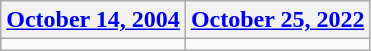<table class=wikitable>
<tr>
<th><a href='#'>October 14, 2004</a></th>
<th><a href='#'>October 25, 2022</a></th>
</tr>
<tr>
<td></td>
<td></td>
</tr>
</table>
